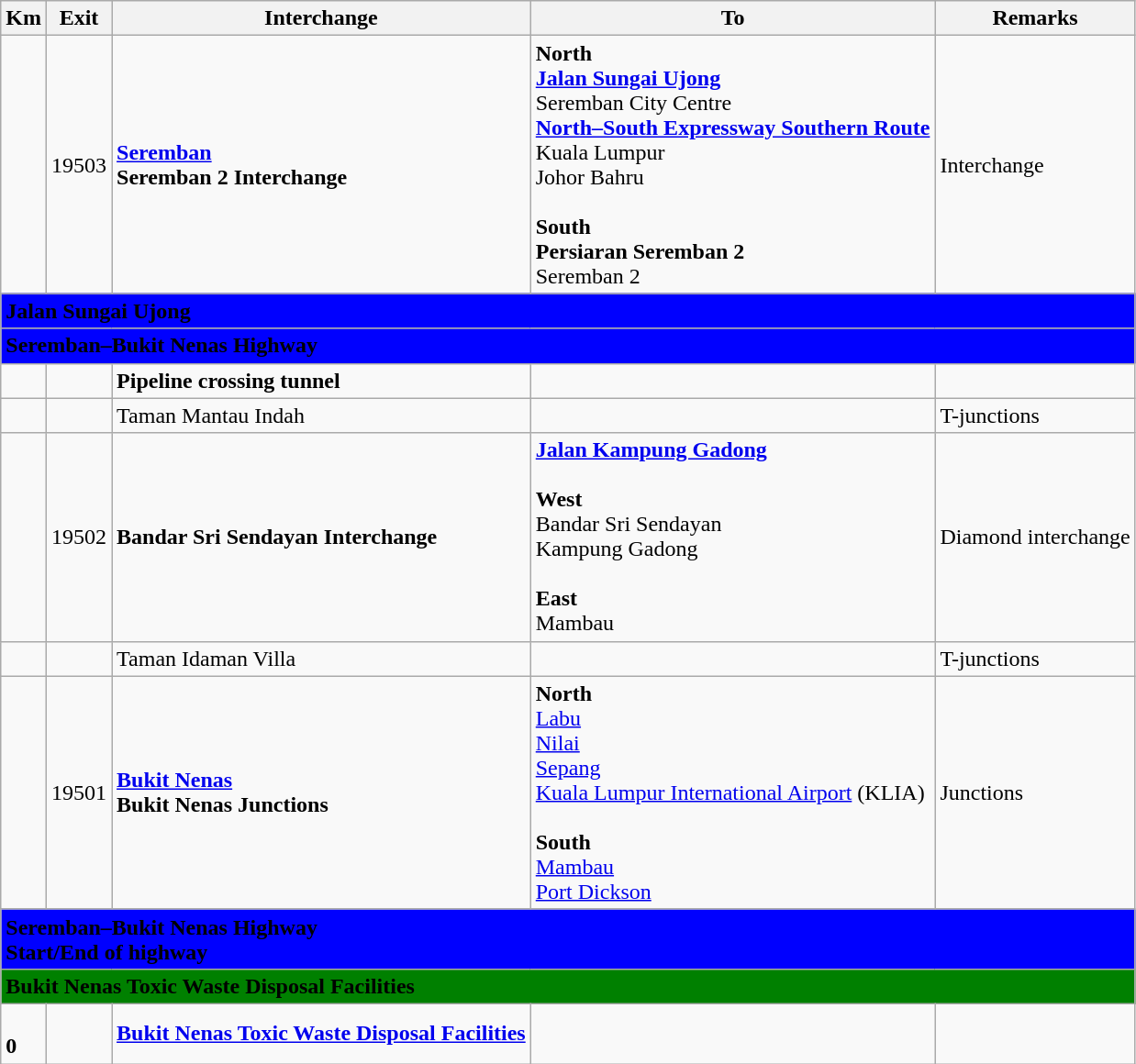<table class="wikitable">
<tr>
<th>Km</th>
<th>Exit</th>
<th>Interchange</th>
<th>To</th>
<th>Remarks</th>
</tr>
<tr>
<td></td>
<td>19503</td>
<td><strong><a href='#'>Seremban</a></strong><br><strong>Seremban 2 Interchange</strong></td>
<td><strong>North</strong><br> <strong><a href='#'>Jalan Sungai Ujong</a></strong><br>Seremban City Centre<br>  <strong><a href='#'>North–South Expressway Southern Route</a></strong><br>Kuala Lumpur<br>Johor Bahru<br><br><strong>South</strong><br><strong>Persiaran Seremban 2</strong><br>Seremban 2</td>
<td>Interchange</td>
</tr>
<tr>
<td style="width:600px" colspan="6" style="text-align:center" bgcolor="blue"><strong><span> Jalan Sungai Ujong</span></strong></td>
</tr>
<tr>
<td style="width:600px" colspan="6" style="text-align:center" bgcolor="blue"><strong><span> Seremban–Bukit Nenas Highway</span></strong></td>
</tr>
<tr>
<td></td>
<td></td>
<td><strong>Pipeline crossing tunnel</strong></td>
<td></td>
<td></td>
</tr>
<tr>
<td></td>
<td></td>
<td>Taman Mantau Indah</td>
<td></td>
<td>T-junctions</td>
</tr>
<tr>
<td></td>
<td>19502</td>
<td><strong>Bandar Sri Sendayan Interchange</strong></td>
<td> <strong><a href='#'>Jalan Kampung Gadong</a></strong><br><br><strong>West</strong><br>Bandar Sri Sendayan<br>Kampung Gadong<br><br><strong>East</strong><br>Mambau</td>
<td>Diamond interchange</td>
</tr>
<tr>
<td></td>
<td></td>
<td>Taman Idaman Villa</td>
<td></td>
<td>T-junctions</td>
</tr>
<tr>
<td></td>
<td>19501</td>
<td><strong><a href='#'>Bukit Nenas</a></strong><br><strong>Bukit Nenas Junctions</strong></td>
<td><strong>North</strong><br> <a href='#'>Labu</a><br> <a href='#'>Nilai</a><br> <a href='#'>Sepang</a><br> <a href='#'>Kuala Lumpur International Airport</a> (KLIA) <br><br><strong>South</strong><br> <a href='#'>Mambau</a><br> <a href='#'>Port Dickson</a></td>
<td>Junctions</td>
</tr>
<tr>
<td style="width:600px" colspan="6" style="text-align:center" bgcolor="blue"><strong><span> Seremban–Bukit Nenas Highway<br>Start/End of highway</span></strong></td>
</tr>
<tr>
<td style="width:600px" colspan="6" style="text-align:center" bgcolor="green"><strong><span>Bukit Nenas Toxic Waste Disposal Facilities</span></strong></td>
</tr>
<tr>
<td><br><strong>0</strong></td>
<td></td>
<td><strong><a href='#'>Bukit Nenas Toxic Waste Disposal Facilities</a></strong></td>
<td></td>
<td></td>
</tr>
</table>
